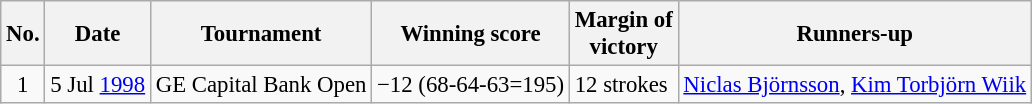<table class="wikitable" style="font-size:95%;">
<tr>
<th>No.</th>
<th>Date</th>
<th>Tournament</th>
<th>Winning score</th>
<th>Margin of<br>victory</th>
<th>Runners-up</th>
</tr>
<tr>
<td align=center>1</td>
<td align=right>5 Jul <a href='#'>1998</a></td>
<td>GE Capital Bank Open</td>
<td>−12 (68-64-63=195)</td>
<td>12 strokes</td>
<td> <a href='#'>Niclas Björnsson</a>,  <a href='#'>Kim Torbjörn Wiik</a></td>
</tr>
</table>
